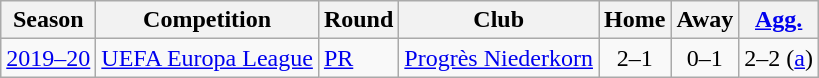<table class="wikitable">
<tr>
<th>Season</th>
<th>Competition</th>
<th>Round</th>
<th>Club</th>
<th>Home</th>
<th>Away</th>
<th><a href='#'>Agg.</a></th>
</tr>
<tr>
<td><a href='#'>2019–20</a></td>
<td><a href='#'>UEFA Europa League</a></td>
<td><a href='#'>PR</a></td>
<td> <a href='#'>Progrès Niederkorn</a></td>
<td style="text-align:center;">2–1</td>
<td style="text-align:center;">0–1</td>
<td style="text-align:center;">2–2 (<a href='#'>a</a>)</td>
</tr>
</table>
